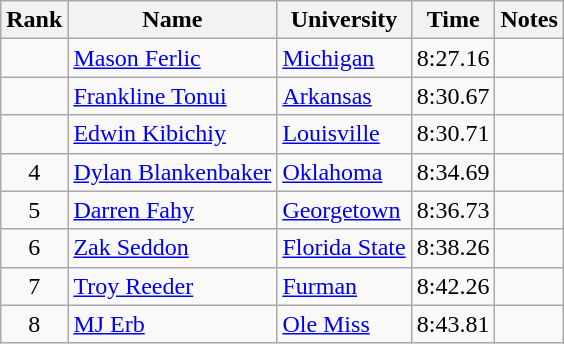<table class="wikitable sortable" style="text-align:center">
<tr>
<th>Rank</th>
<th>Name</th>
<th>University</th>
<th>Time</th>
<th>Notes</th>
</tr>
<tr>
<td></td>
<td align=left><a href='#'>Mason Ferlic</a></td>
<td align=left><a href='#'>Michigan</a></td>
<td>8:27.16</td>
<td></td>
</tr>
<tr>
<td></td>
<td align=left><a href='#'>Frankline Tonui</a> </td>
<td align=left><a href='#'>Arkansas</a></td>
<td>8:30.67</td>
<td></td>
</tr>
<tr>
<td></td>
<td align=left><a href='#'>Edwin Kibichiy</a> </td>
<td align=left><a href='#'>Louisville</a></td>
<td>8:30.71</td>
<td></td>
</tr>
<tr>
<td>4</td>
<td align=left><a href='#'>Dylan Blankenbaker</a></td>
<td align=left><a href='#'>Oklahoma</a></td>
<td>8:34.69</td>
<td></td>
</tr>
<tr>
<td>5</td>
<td align=left><a href='#'>Darren Fahy</a></td>
<td align=left><a href='#'>Georgetown</a></td>
<td>8:36.73</td>
<td></td>
</tr>
<tr>
<td>6</td>
<td align=left><a href='#'>Zak Seddon</a> </td>
<td align=left><a href='#'>Florida State</a></td>
<td>8:38.26</td>
<td></td>
</tr>
<tr>
<td>7</td>
<td align=left><a href='#'>Troy Reeder</a></td>
<td align=left><a href='#'>Furman</a></td>
<td>8:42.26</td>
<td></td>
</tr>
<tr>
<td>8</td>
<td align=left><a href='#'>MJ Erb</a></td>
<td align=left><a href='#'>Ole Miss</a></td>
<td>8:43.81</td>
<td></td>
</tr>
</table>
